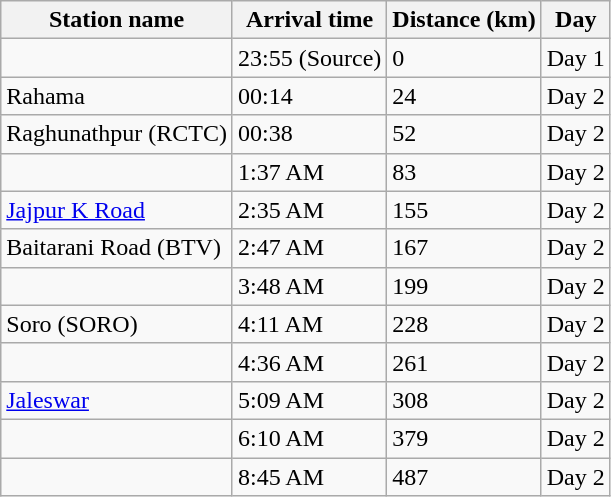<table class="wikitable">
<tr>
<th>Station name</th>
<th>Arrival time</th>
<th>Distance (km)</th>
<th>Day</th>
</tr>
<tr>
<td></td>
<td>23:55 (Source)</td>
<td>0</td>
<td>Day 1</td>
</tr>
<tr>
<td>Rahama</td>
<td>00:14</td>
<td>24</td>
<td>Day 2</td>
</tr>
<tr>
<td>Raghunathpur (RCTC)</td>
<td>00:38</td>
<td>52</td>
<td>Day 2</td>
</tr>
<tr>
<td></td>
<td>1:37 AM</td>
<td>83</td>
<td>Day 2</td>
</tr>
<tr>
<td><a href='#'>Jajpur K Road</a></td>
<td>2:35 AM</td>
<td>155</td>
<td>Day 2</td>
</tr>
<tr>
<td>Baitarani Road (BTV)</td>
<td>2:47 AM</td>
<td>167</td>
<td>Day 2</td>
</tr>
<tr>
<td></td>
<td>3:48 AM</td>
<td>199</td>
<td>Day 2</td>
</tr>
<tr>
<td>Soro (SORO)</td>
<td>4:11 AM</td>
<td>228</td>
<td>Day 2</td>
</tr>
<tr>
<td></td>
<td>4:36 AM</td>
<td>261</td>
<td>Day 2</td>
</tr>
<tr>
<td><a href='#'>Jaleswar</a></td>
<td>5:09 AM</td>
<td>308</td>
<td>Day 2</td>
</tr>
<tr>
<td></td>
<td>6:10 AM</td>
<td>379</td>
<td>Day 2</td>
</tr>
<tr>
<td></td>
<td>8:45 AM</td>
<td>487</td>
<td>Day 2</td>
</tr>
</table>
